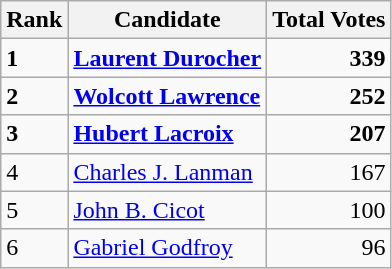<table class="wikitable">
<tr>
<th>Rank</th>
<th>Candidate</th>
<th>Total Votes</th>
</tr>
<tr>
<td><strong>1</strong></td>
<td><strong><a href='#'>Laurent Durocher</a></strong></td>
<td style="text-align:right;"><strong>339</strong></td>
</tr>
<tr>
<td><strong>2</strong></td>
<td><strong><a href='#'>Wolcott Lawrence</a></strong></td>
<td style="text-align:right;"><strong>252</strong></td>
</tr>
<tr>
<td><strong>3</strong></td>
<td><a href='#'><strong>Hubert Lacroix</strong></a></td>
<td style="text-align:right;"><strong>207</strong></td>
</tr>
<tr>
<td>4</td>
<td><a href='#'>Charles J. Lanman</a></td>
<td style="text-align:right;">167</td>
</tr>
<tr>
<td>5</td>
<td><a href='#'>John B. Cicot</a></td>
<td style="text-align:right;">100</td>
</tr>
<tr>
<td>6</td>
<td><a href='#'>Gabriel Godfroy</a></td>
<td style="text-align:right;">96</td>
</tr>
</table>
